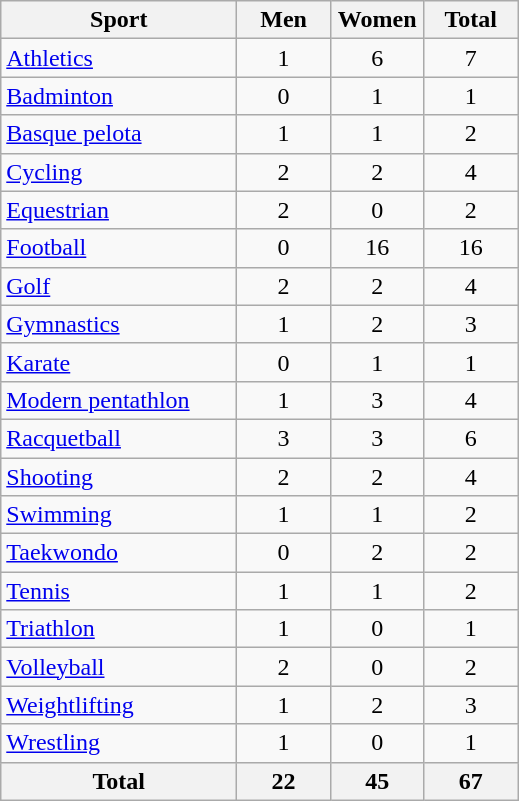<table class="wikitable sortable" style="text-align:center;">
<tr>
<th width=150>Sport</th>
<th width=55>Men</th>
<th width=55>Women</th>
<th width=55>Total</th>
</tr>
<tr>
<td align=left><a href='#'>Athletics</a></td>
<td>1</td>
<td>6</td>
<td>7</td>
</tr>
<tr>
<td align=left><a href='#'>Badminton</a></td>
<td>0</td>
<td>1</td>
<td>1</td>
</tr>
<tr>
<td align=left><a href='#'>Basque pelota</a></td>
<td>1</td>
<td>1</td>
<td>2</td>
</tr>
<tr>
<td align=left><a href='#'>Cycling</a></td>
<td>2</td>
<td>2</td>
<td>4</td>
</tr>
<tr>
<td align=left><a href='#'>Equestrian</a></td>
<td>2</td>
<td>0</td>
<td>2</td>
</tr>
<tr>
<td align=left><a href='#'>Football</a></td>
<td>0</td>
<td>16</td>
<td>16</td>
</tr>
<tr>
<td align=left><a href='#'>Golf</a></td>
<td>2</td>
<td>2</td>
<td>4</td>
</tr>
<tr>
<td align=left><a href='#'>Gymnastics</a></td>
<td>1</td>
<td>2</td>
<td>3</td>
</tr>
<tr>
<td align=left><a href='#'>Karate</a></td>
<td>0</td>
<td>1</td>
<td>1</td>
</tr>
<tr>
<td align=left><a href='#'>Modern pentathlon</a></td>
<td>1</td>
<td>3</td>
<td>4</td>
</tr>
<tr>
<td align=left><a href='#'>Racquetball</a></td>
<td>3</td>
<td>3</td>
<td>6</td>
</tr>
<tr>
<td align=left><a href='#'>Shooting</a></td>
<td>2</td>
<td>2</td>
<td>4</td>
</tr>
<tr>
<td align=left><a href='#'>Swimming</a></td>
<td>1</td>
<td>1</td>
<td>2</td>
</tr>
<tr>
<td align=left><a href='#'>Taekwondo</a></td>
<td>0</td>
<td>2</td>
<td>2</td>
</tr>
<tr>
<td align=left><a href='#'>Tennis</a></td>
<td>1</td>
<td>1</td>
<td>2</td>
</tr>
<tr>
<td align=left><a href='#'>Triathlon</a></td>
<td>1</td>
<td>0</td>
<td>1</td>
</tr>
<tr>
<td align=left><a href='#'>Volleyball</a></td>
<td>2</td>
<td>0</td>
<td>2</td>
</tr>
<tr>
<td align=left><a href='#'>Weightlifting</a></td>
<td>1</td>
<td>2</td>
<td>3</td>
</tr>
<tr>
<td align=left><a href='#'>Wrestling</a></td>
<td>1</td>
<td>0</td>
<td>1</td>
</tr>
<tr>
<th>Total</th>
<th>22</th>
<th>45</th>
<th>67</th>
</tr>
</table>
